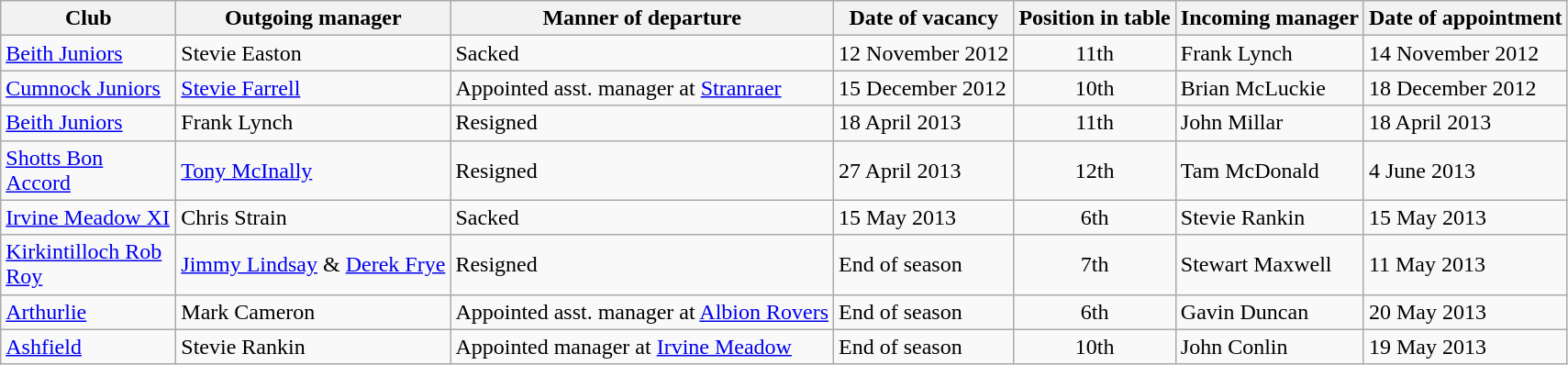<table class="wikitable">
<tr>
<th width=120>Club</th>
<th>Outgoing manager</th>
<th>Manner of departure</th>
<th>Date of vacancy</th>
<th>Position in table</th>
<th>Incoming manager</th>
<th>Date of appointment</th>
</tr>
<tr>
<td><a href='#'>Beith Juniors</a></td>
<td>Stevie Easton</td>
<td>Sacked</td>
<td>12 November 2012</td>
<td align="center">11th</td>
<td>Frank Lynch </td>
<td>14 November 2012</td>
</tr>
<tr>
<td><a href='#'>Cumnock Juniors</a></td>
<td><a href='#'>Stevie Farrell</a></td>
<td>Appointed asst. manager at <a href='#'>Stranraer</a></td>
<td>15 December 2012 </td>
<td align="center">10th</td>
<td>Brian McLuckie</td>
<td>18 December 2012 </td>
</tr>
<tr>
<td><a href='#'>Beith Juniors</a></td>
<td>Frank Lynch</td>
<td>Resigned</td>
<td>18 April 2013</td>
<td align="center">11th</td>
<td>John Millar </td>
<td>18 April 2013</td>
</tr>
<tr>
<td><a href='#'>Shotts Bon Accord</a></td>
<td><a href='#'>Tony McInally</a></td>
<td>Resigned </td>
<td>27 April 2013</td>
<td align="center">12th</td>
<td>Tam McDonald </td>
<td>4 June 2013</td>
</tr>
<tr>
<td><a href='#'>Irvine Meadow XI</a></td>
<td>Chris Strain</td>
<td>Sacked</td>
<td>15 May 2013</td>
<td align="center">6th</td>
<td>Stevie Rankin </td>
<td>15 May 2013</td>
</tr>
<tr>
<td><a href='#'>Kirkintilloch Rob Roy</a></td>
<td><a href='#'>Jimmy Lindsay</a> & <a href='#'>Derek Frye</a></td>
<td>Resigned</td>
<td>End of season</td>
<td align="center">7th</td>
<td>Stewart Maxwell </td>
<td>11 May 2013</td>
</tr>
<tr>
<td><a href='#'>Arthurlie</a></td>
<td>Mark Cameron</td>
<td>Appointed asst. manager at <a href='#'>Albion Rovers</a></td>
<td>End of season</td>
<td align="center">6th</td>
<td>Gavin Duncan </td>
<td>20 May 2013</td>
</tr>
<tr>
<td><a href='#'>Ashfield</a></td>
<td>Stevie Rankin </td>
<td>Appointed manager at <a href='#'>Irvine Meadow</a></td>
<td>End of season</td>
<td align="center">10th</td>
<td>John Conlin </td>
<td>19 May 2013</td>
</tr>
</table>
